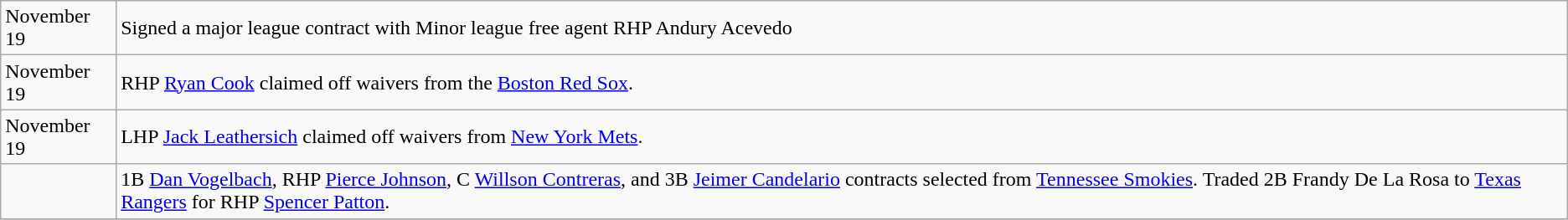<table class="wikitable">
<tr>
<td>November 19</td>
<td>Signed a major league contract with Minor league free agent RHP Andury Acevedo</td>
</tr>
<tr>
<td>November 19</td>
<td>RHP <a href='#'>Ryan Cook</a> claimed off waivers from the <a href='#'>Boston Red Sox</a>.</td>
</tr>
<tr>
<td>November 19</td>
<td>LHP <a href='#'>Jack Leathersich</a> claimed off waivers from <a href='#'>New York Mets</a>.</td>
</tr>
<tr>
<td></td>
<td>1B <a href='#'>Dan Vogelbach</a>, RHP <a href='#'>Pierce Johnson</a>, C <a href='#'>Willson Contreras</a>, and 3B <a href='#'>Jeimer Candelario</a> contracts selected from <a href='#'>Tennessee Smokies</a>. Traded 2B Frandy De La Rosa to <a href='#'>Texas Rangers</a> for RHP <a href='#'>Spencer Patton</a>.</td>
</tr>
<tr>
</tr>
</table>
